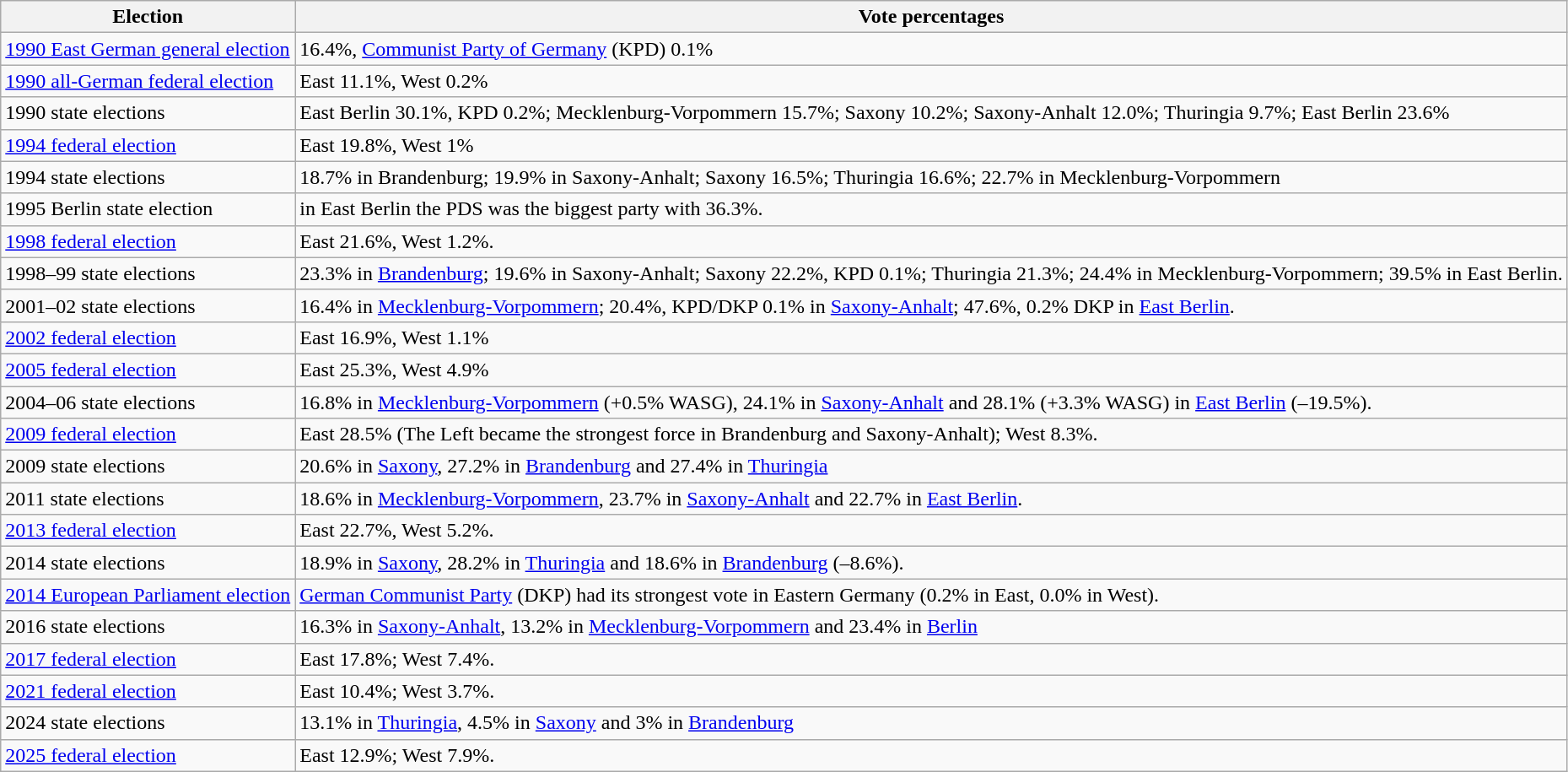<table class="wikitable">
<tr>
<th>Election</th>
<th>Vote percentages</th>
</tr>
<tr>
<td><a href='#'>1990 East German general election</a></td>
<td>16.4%, <a href='#'>Communist Party of Germany</a> (KPD) 0.1%</td>
</tr>
<tr>
<td><a href='#'>1990 all-German federal election</a></td>
<td>East 11.1%, West 0.2%</td>
</tr>
<tr>
<td>1990 state elections</td>
<td>East Berlin 30.1%, KPD 0.2%; Mecklenburg-Vorpommern 15.7%; Saxony 10.2%; Saxony-Anhalt 12.0%; Thuringia 9.7%; East Berlin 23.6%</td>
</tr>
<tr>
<td><a href='#'>1994 federal election</a></td>
<td>East 19.8%, West 1%</td>
</tr>
<tr>
<td>1994 state elections</td>
<td>18.7% in Brandenburg; 19.9% in Saxony-Anhalt; Saxony 16.5%; Thuringia 16.6%; 22.7% in Mecklenburg-Vorpommern</td>
</tr>
<tr>
<td>1995 Berlin state election</td>
<td>in East Berlin the PDS was the biggest party with 36.3%.</td>
</tr>
<tr>
<td><a href='#'>1998 federal election</a></td>
<td>East 21.6%, West 1.2%.</td>
</tr>
<tr>
<td>1998–99 state elections</td>
<td>23.3% in <a href='#'>Brandenburg</a>; 19.6% in Saxony-Anhalt; Saxony 22.2%, KPD 0.1%; Thuringia 21.3%; 24.4% in Mecklenburg-Vorpommern; 39.5% in East Berlin.</td>
</tr>
<tr>
<td>2001–02 state elections</td>
<td>16.4% in <a href='#'>Mecklenburg-Vorpommern</a>; 20.4%, KPD/DKP 0.1% in <a href='#'>Saxony-Anhalt</a>; 47.6%, 0.2% DKP in <a href='#'>East Berlin</a>.</td>
</tr>
<tr>
<td><a href='#'>2002 federal election</a></td>
<td>East 16.9%, West 1.1%</td>
</tr>
<tr>
<td><a href='#'>2005 federal election</a></td>
<td>East 25.3%, West 4.9%</td>
</tr>
<tr>
<td>2004–06 state elections</td>
<td>16.8% in <a href='#'>Mecklenburg-Vorpommern</a> (+0.5% WASG), 24.1% in <a href='#'>Saxony-Anhalt</a> and 28.1% (+3.3% WASG) in <a href='#'>East Berlin</a> (–19.5%).</td>
</tr>
<tr>
<td><a href='#'>2009 federal election</a></td>
<td>East 28.5% (The Left became the strongest force in Brandenburg and Saxony-Anhalt); West 8.3%.</td>
</tr>
<tr>
<td>2009 state elections</td>
<td>20.6% in <a href='#'>Saxony</a>, 27.2% in <a href='#'>Brandenburg</a> and 27.4% in <a href='#'>Thuringia</a></td>
</tr>
<tr>
<td>2011 state elections</td>
<td>18.6% in <a href='#'>Mecklenburg-Vorpommern</a>, 23.7% in <a href='#'>Saxony-Anhalt</a> and 22.7% in <a href='#'>East Berlin</a>.</td>
</tr>
<tr>
<td><a href='#'>2013 federal election</a></td>
<td>East 22.7%, West 5.2%.</td>
</tr>
<tr>
<td>2014 state elections</td>
<td>18.9% in <a href='#'>Saxony</a>, 28.2% in <a href='#'>Thuringia</a> and 18.6% in <a href='#'>Brandenburg</a> (–8.6%).</td>
</tr>
<tr>
<td><a href='#'>2014 European Parliament election</a></td>
<td><a href='#'>German Communist Party</a> (DKP) had its strongest vote in Eastern Germany (0.2% in East, 0.0% in West).</td>
</tr>
<tr>
<td>2016 state elections</td>
<td>16.3% in <a href='#'>Saxony-Anhalt</a>, 13.2% in <a href='#'>Mecklenburg-Vorpommern</a> and 23.4% in <a href='#'>Berlin</a></td>
</tr>
<tr>
<td><a href='#'>2017 federal election</a></td>
<td>East 17.8%; West 7.4%.</td>
</tr>
<tr>
<td><a href='#'>2021 federal election</a></td>
<td>East 10.4%; West 3.7%.</td>
</tr>
<tr>
<td>2024 state elections</td>
<td>13.1% in <a href='#'>Thuringia</a>, 4.5% in <a href='#'>Saxony</a> and 3% in <a href='#'>Brandenburg</a></td>
</tr>
<tr>
<td><a href='#'>2025 federal election</a></td>
<td>East 12.9%; West 7.9%.</td>
</tr>
</table>
